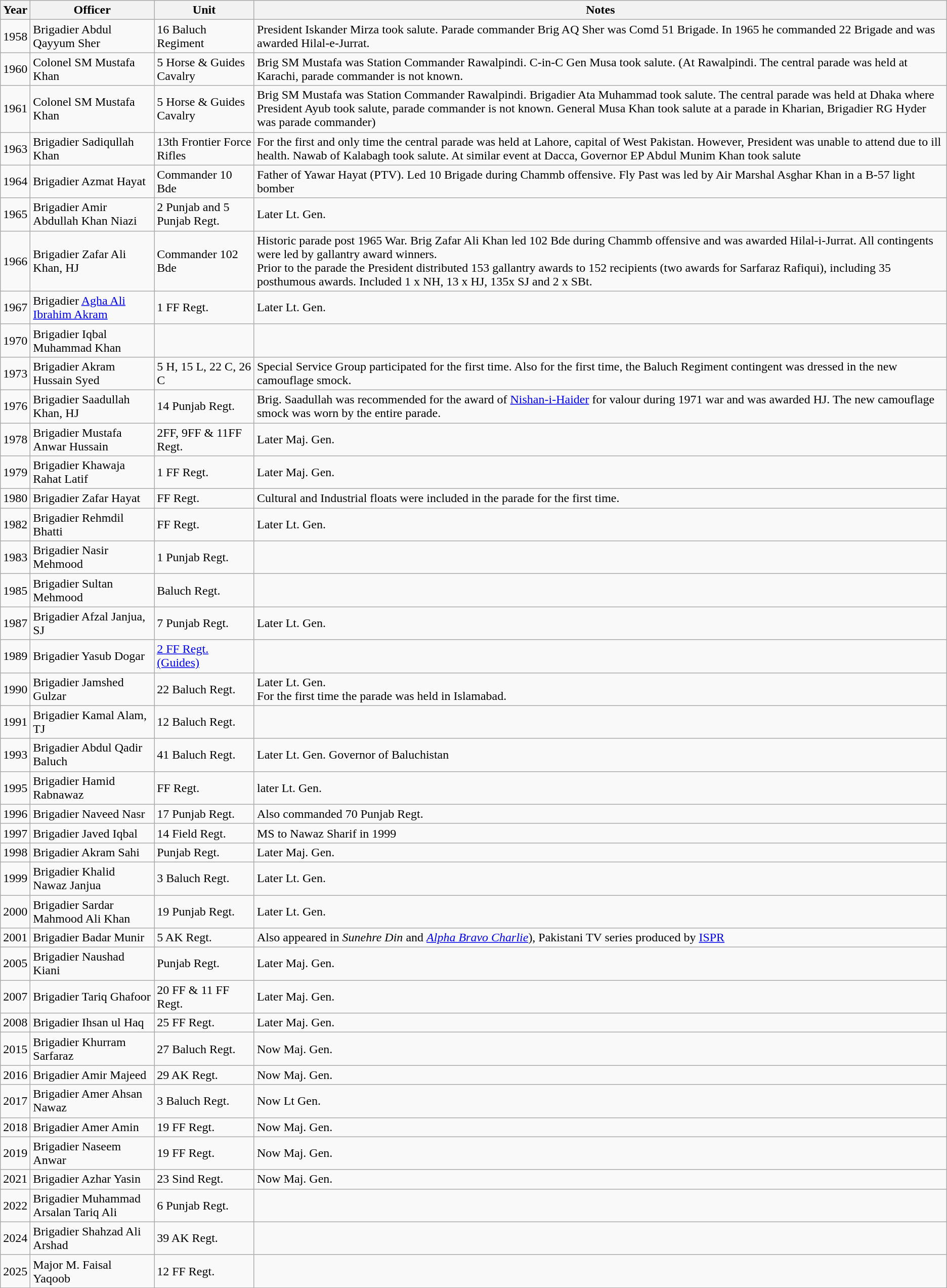<table class="wikitable sortable">
<tr>
<th>Year</th>
<th>Officer</th>
<th>Unit</th>
<th>Notes</th>
</tr>
<tr>
<td>1958</td>
<td>Brigadier Abdul Qayyum Sher</td>
<td>16 Baluch Regiment</td>
<td>President Iskander Mirza took salute. Parade commander Brig AQ Sher was Comd 51 Brigade. In 1965 he commanded 22 Brigade and was awarded Hilal-e-Jurrat.</td>
</tr>
<tr>
<td>1960</td>
<td>Colonel SM Mustafa Khan</td>
<td>5 Horse & Guides Cavalry</td>
<td>Brig SM Mustafa was Station Commander Rawalpindi. C-in-C Gen Musa took salute. (At Rawalpindi. The central parade was held at Karachi, parade commander is not known.</td>
</tr>
<tr>
<td>1961</td>
<td>Colonel SM Mustafa Khan</td>
<td>5 Horse & Guides Cavalry</td>
<td>Brig SM Mustafa was Station Commander Rawalpindi. Brigadier Ata Muhammad took salute. The central parade was held at Dhaka where President Ayub took salute, parade commander is not known. General Musa Khan took salute at a parade in Kharian, Brigadier RG Hyder was parade commander)</td>
</tr>
<tr>
<td>1963</td>
<td>Brigadier Sadiqullah Khan</td>
<td>13th Frontier Force Rifles</td>
<td>For the first and only time the central parade was held at Lahore, capital of West Pakistan. However, President was unable to attend due to ill health. Nawab of Kalabagh took salute. At similar event at Dacca, Governor EP Abdul Munim Khan took salute</td>
</tr>
<tr>
<td>1964</td>
<td>Brigadier Azmat Hayat</td>
<td>Commander 10 Bde</td>
<td>Father of Yawar Hayat (PTV). Led 10 Brigade during Chammb offensive. Fly Past was led by Air Marshal Asghar Khan in a B-57 light bomber</td>
</tr>
<tr>
<td>1965</td>
<td>Brigadier Amir Abdullah Khan Niazi</td>
<td>2 Punjab and 5 Punjab Regt.</td>
<td>Later Lt. Gen.</td>
</tr>
<tr>
<td>1966</td>
<td>Brigadier Zafar Ali Khan, HJ</td>
<td>Commander 102 Bde</td>
<td>Historic parade post 1965 War. Brig Zafar Ali Khan led 102 Bde during Chammb offensive and was awarded Hilal-i-Jurrat. All contingents were led by gallantry award winners.<br>Prior to the parade the President distributed 153 gallantry awards to 152 recipients (two awards for Sarfaraz Rafiqui), including 35 posthumous awards. Included 1 x NH, 13 x HJ, 135x SJ and 2 x SBt.</td>
</tr>
<tr>
<td>1967</td>
<td>Brigadier <a href='#'>Agha Ali Ibrahim Akram</a></td>
<td>1 FF Regt.</td>
<td>Later Lt. Gen.</td>
</tr>
<tr>
<td>1970</td>
<td>Brigadier Iqbal Muhammad Khan</td>
<td></td>
<td></td>
</tr>
<tr>
<td>1973</td>
<td>Brigadier Akram Hussain Syed</td>
<td>5 H, 15 L, 22 C, 26 C</td>
<td>Special Service Group participated for the first time. Also for the first time, the Baluch Regiment contingent was dressed in the new camouflage smock.</td>
</tr>
<tr>
<td>1976</td>
<td>Brigadier Saadullah Khan, HJ</td>
<td>14 Punjab Regt.</td>
<td>Brig. Saadullah was recommended for the award of <a href='#'>Nishan-i-Haider</a> for valour during 1971 war and was awarded HJ. The new camouflage smock was worn by the entire parade.</td>
</tr>
<tr>
<td>1978</td>
<td>Brigadier Mustafa Anwar Hussain</td>
<td>2FF, 9FF & 11FF Regt.</td>
<td>Later Maj. Gen.</td>
</tr>
<tr>
<td>1979</td>
<td>Brigadier Khawaja Rahat Latif</td>
<td>1 FF Regt.</td>
<td>Later Maj. Gen.</td>
</tr>
<tr>
<td>1980</td>
<td>Brigadier Zafar Hayat</td>
<td>FF Regt.</td>
<td>Cultural and Industrial floats were included in the parade for the first time.</td>
</tr>
<tr>
<td>1982</td>
<td>Brigadier Rehmdil Bhatti</td>
<td>FF Regt.</td>
<td>Later Lt. Gen.</td>
</tr>
<tr>
<td>1983</td>
<td>Brigadier Nasir Mehmood</td>
<td>1 Punjab Regt.</td>
<td></td>
</tr>
<tr>
<td>1985</td>
<td>Brigadier Sultan Mehmood</td>
<td>Baluch Regt.</td>
<td></td>
</tr>
<tr>
<td>1987</td>
<td>Brigadier Afzal Janjua, SJ</td>
<td>7 Punjab Regt.</td>
<td>Later Lt. Gen.</td>
</tr>
<tr>
<td>1989</td>
<td>Brigadier Yasub Dogar</td>
<td><a href='#'>2 FF Regt. (Guides)</a></td>
<td></td>
</tr>
<tr>
<td>1990</td>
<td>Brigadier Jamshed Gulzar</td>
<td>22 Baluch Regt.</td>
<td>Later Lt. Gen.<br>For the first time the parade was held in Islamabad.</td>
</tr>
<tr>
<td>1991</td>
<td>Brigadier Kamal Alam, TJ</td>
<td>12 Baluch Regt.</td>
<td></td>
</tr>
<tr>
<td>1993</td>
<td>Brigadier Abdul Qadir Baluch</td>
<td>41 Baluch Regt.</td>
<td>Later Lt. Gen. Governor of Baluchistan</td>
</tr>
<tr>
<td>1995</td>
<td>Brigadier Hamid Rabnawaz</td>
<td>FF Regt.</td>
<td>later Lt. Gen.</td>
</tr>
<tr>
<td>1996</td>
<td>Brigadier Naveed Nasr</td>
<td>17 Punjab Regt.</td>
<td>Also commanded 70 Punjab Regt.</td>
</tr>
<tr>
<td>1997</td>
<td>Brigadier Javed Iqbal</td>
<td>14 Field Regt.</td>
<td>MS to Nawaz Sharif in 1999</td>
</tr>
<tr>
<td>1998</td>
<td>Brigadier Akram Sahi</td>
<td>Punjab Regt.</td>
<td>Later Maj. Gen.</td>
</tr>
<tr>
<td>1999</td>
<td>Brigadier Khalid Nawaz Janjua</td>
<td>3 Baluch Regt.</td>
<td>Later Lt. Gen.</td>
</tr>
<tr>
<td>2000</td>
<td>Brigadier Sardar Mahmood Ali Khan</td>
<td>19 Punjab Regt.</td>
<td>Later Lt. Gen.</td>
</tr>
<tr>
<td>2001</td>
<td>Brigadier Badar Munir</td>
<td>5 AK Regt.</td>
<td>Also appeared in <em>Sunehre Din</em> and <em><a href='#'>Alpha Bravo Charlie</a></em>), Pakistani TV series produced by <a href='#'>ISPR</a></td>
</tr>
<tr>
<td>2005</td>
<td>Brigadier Naushad Kiani</td>
<td>Punjab Regt.</td>
<td>Later Maj. Gen.</td>
</tr>
<tr>
<td>2007</td>
<td>Brigadier Tariq Ghafoor</td>
<td>20 FF & 11 FF Regt.</td>
<td>Later Maj. Gen.</td>
</tr>
<tr>
<td>2008</td>
<td>Brigadier Ihsan ul Haq</td>
<td>25 FF Regt.</td>
<td>Later Maj. Gen.</td>
</tr>
<tr>
<td>2015</td>
<td>Brigadier Khurram Sarfaraz</td>
<td>27 Baluch Regt.</td>
<td>Now Maj. Gen.</td>
</tr>
<tr>
<td>2016</td>
<td>Brigadier Amir Majeed</td>
<td>29 AK Regt.</td>
<td>Now Maj. Gen.</td>
</tr>
<tr>
<td>2017</td>
<td>Brigadier Amer Ahsan Nawaz</td>
<td>3 Baluch Regt.</td>
<td>Now Lt Gen.</td>
</tr>
<tr>
<td>2018</td>
<td>Brigadier Amer Amin</td>
<td>19 FF Regt.</td>
<td>Now Maj. Gen.</td>
</tr>
<tr>
<td>2019</td>
<td>Brigadier Naseem Anwar</td>
<td>19 FF Regt.</td>
<td>Now Maj. Gen.</td>
</tr>
<tr>
<td>2021</td>
<td>Brigadier Azhar Yasin</td>
<td>23 Sind Regt.</td>
<td>Now Maj. Gen.</td>
</tr>
<tr>
<td>2022</td>
<td>Brigadier Muhammad Arsalan Tariq Ali</td>
<td>6 Punjab Regt.</td>
<td></td>
</tr>
<tr>
<td>2024</td>
<td>Brigadier Shahzad Ali Arshad</td>
<td>39 AK Regt.</td>
<td></td>
</tr>
<tr>
<td>2025</td>
<td>Major M. Faisal Yaqoob</td>
<td>12 FF Regt.</td>
<td></td>
</tr>
</table>
